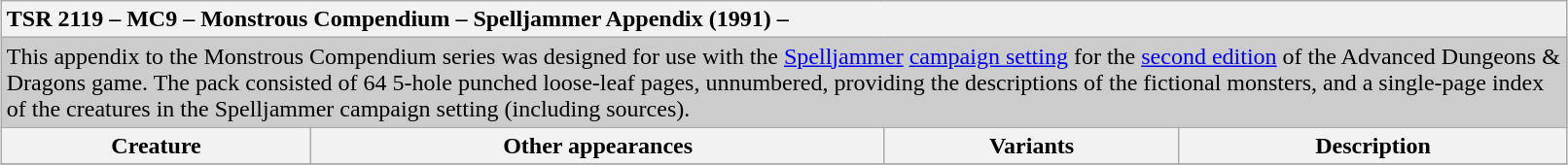<table class="wikitable collapsible" style="margin:15px; width:85%;">
<tr>
<th colspan="5" style="text-align:left">TSR 2119 – MC9 – Monstrous Compendium – Spelljammer Appendix (1991) – </th>
</tr>
<tr style="background:#ccc;">
<td colspan="5" style="text-align:left;">This appendix to the Monstrous Compendium series was designed for use with the <a href='#'>Spelljammer</a> <a href='#'>campaign setting</a> for the <a href='#'>second edition</a> of the Advanced Dungeons & Dragons game. The pack consisted of 64 5-hole punched loose-leaf pages, unnumbered, providing the descriptions of the fictional monsters, and a single-page index of the creatures in the Spelljammer campaign setting (including sources).</td>
</tr>
<tr>
<th>Creature</th>
<th>Other appearances</th>
<th>Variants</th>
<th>Description</th>
</tr>
<tr>
</tr>
</table>
